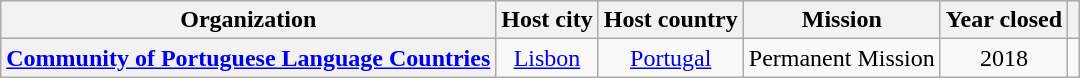<table class="wikitable plainrowheaders" style="text-align:center;">
<tr>
<th scope="col">Organization</th>
<th scope="col">Host city</th>
<th scope="col">Host country</th>
<th scope="col">Mission</th>
<th scope="col">Year closed</th>
<th scope="col"></th>
</tr>
<tr>
<th scope="row"> <a href='#'>Community of Portuguese Language Countries</a></th>
<td><a href='#'>Lisbon</a></td>
<td><a href='#'>Portugal</a></td>
<td>Permanent Mission</td>
<td>2018</td>
<td></td>
</tr>
</table>
